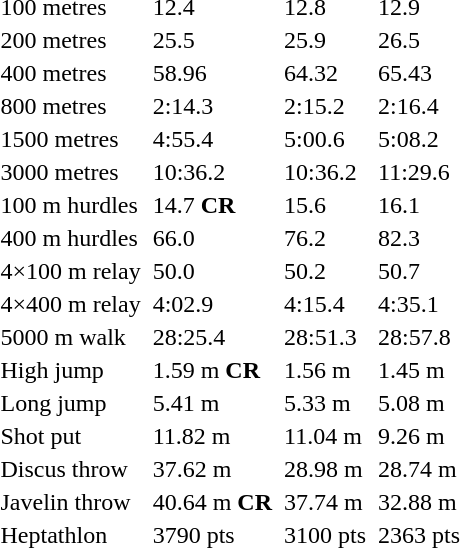<table>
<tr>
<td>100 metres</td>
<td></td>
<td>12.4</td>
<td></td>
<td>12.8</td>
<td></td>
<td>12.9</td>
</tr>
<tr>
<td>200 metres</td>
<td></td>
<td>25.5</td>
<td></td>
<td>25.9</td>
<td></td>
<td>26.5</td>
</tr>
<tr>
<td>400 metres</td>
<td></td>
<td>58.96</td>
<td></td>
<td>64.32</td>
<td></td>
<td>65.43</td>
</tr>
<tr>
<td>800 metres</td>
<td></td>
<td>2:14.3</td>
<td></td>
<td>2:15.2</td>
<td></td>
<td>2:16.4</td>
</tr>
<tr>
<td>1500 metres</td>
<td></td>
<td>4:55.4</td>
<td></td>
<td>5:00.6</td>
<td></td>
<td>5:08.2</td>
</tr>
<tr>
<td>3000 metres</td>
<td></td>
<td>10:36.2</td>
<td></td>
<td>10:36.2</td>
<td></td>
<td>11:29.6</td>
</tr>
<tr>
<td>100 m hurdles</td>
<td></td>
<td>14.7 <strong>CR</strong></td>
<td></td>
<td>15.6</td>
<td></td>
<td>16.1</td>
</tr>
<tr>
<td>400 m hurdles</td>
<td></td>
<td>66.0</td>
<td></td>
<td>76.2</td>
<td></td>
<td>82.3</td>
</tr>
<tr>
<td>4×100 m relay</td>
<td></td>
<td>50.0</td>
<td></td>
<td>50.2</td>
<td></td>
<td>50.7</td>
</tr>
<tr>
<td>4×400 m relay</td>
<td></td>
<td>4:02.9</td>
<td></td>
<td>4:15.4</td>
<td></td>
<td>4:35.1</td>
</tr>
<tr>
<td>5000 m walk</td>
<td></td>
<td>28:25.4</td>
<td></td>
<td>28:51.3</td>
<td></td>
<td>28:57.8</td>
</tr>
<tr>
<td>High jump</td>
<td></td>
<td>1.59 m <strong>CR</strong></td>
<td></td>
<td>1.56 m</td>
<td></td>
<td>1.45 m</td>
</tr>
<tr>
<td>Long jump</td>
<td></td>
<td>5.41 m</td>
<td></td>
<td>5.33 m</td>
<td></td>
<td>5.08 m</td>
</tr>
<tr>
<td>Shot put</td>
<td></td>
<td>11.82 m</td>
<td></td>
<td>11.04 m</td>
<td></td>
<td>9.26 m</td>
</tr>
<tr>
<td>Discus throw</td>
<td></td>
<td>37.62 m</td>
<td></td>
<td>28.98 m</td>
<td></td>
<td>28.74 m</td>
</tr>
<tr>
<td>Javelin throw</td>
<td></td>
<td>40.64 m <strong>CR</strong></td>
<td></td>
<td>37.74 m</td>
<td></td>
<td>32.88 m</td>
</tr>
<tr>
<td>Heptathlon</td>
<td></td>
<td>3790 pts</td>
<td></td>
<td>3100 pts</td>
<td></td>
<td>2363 pts</td>
</tr>
</table>
